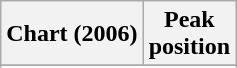<table class="wikitable sortable plainrowheaders" style="text-align:center">
<tr>
<th scope="col">Chart (2006)</th>
<th scope="col">Peak<br> position</th>
</tr>
<tr>
</tr>
<tr>
</tr>
<tr>
</tr>
</table>
